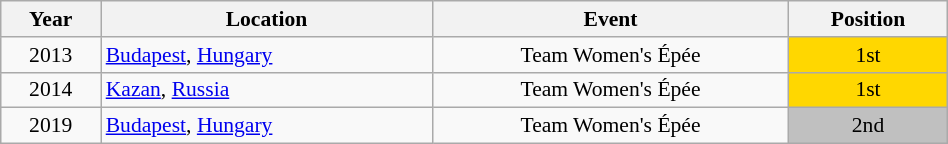<table class="wikitable" width="50%" style="font-size:90%; text-align:center;">
<tr>
<th>Year</th>
<th>Location</th>
<th>Event</th>
<th>Position</th>
</tr>
<tr>
<td>2013</td>
<td rowspan="1" align="left"> <a href='#'>Budapest</a>, <a href='#'>Hungary</a></td>
<td>Team Women's Épée</td>
<td bgcolor="gold">1st</td>
</tr>
<tr>
<td>2014</td>
<td rowspan="1" align="left"> <a href='#'>Kazan</a>, <a href='#'>Russia</a></td>
<td>Team Women's Épée</td>
<td bgcolor="gold">1st</td>
</tr>
<tr>
<td>2019</td>
<td rowspan="1" align="left"> <a href='#'>Budapest</a>, <a href='#'>Hungary</a></td>
<td>Team Women's Épée</td>
<td bgcolor="silver">2nd</td>
</tr>
</table>
